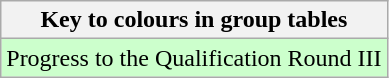<table class="wikitable" border="1">
<tr>
<th>Key to colours in group tables</th>
</tr>
<tr style="background:#cfc;">
<td>Progress to the Qualification Round III</td>
</tr>
</table>
